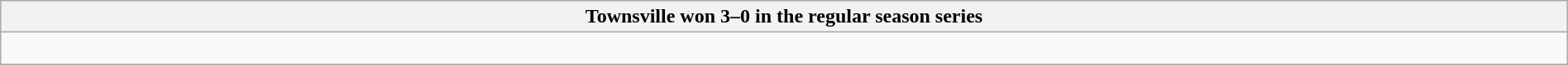<table class="wikitable collapsible collapsed" style="width:100%">
<tr>
<th>Townsville won 3–0 in the regular season series</th>
</tr>
<tr>
<td><br>

</td>
</tr>
</table>
